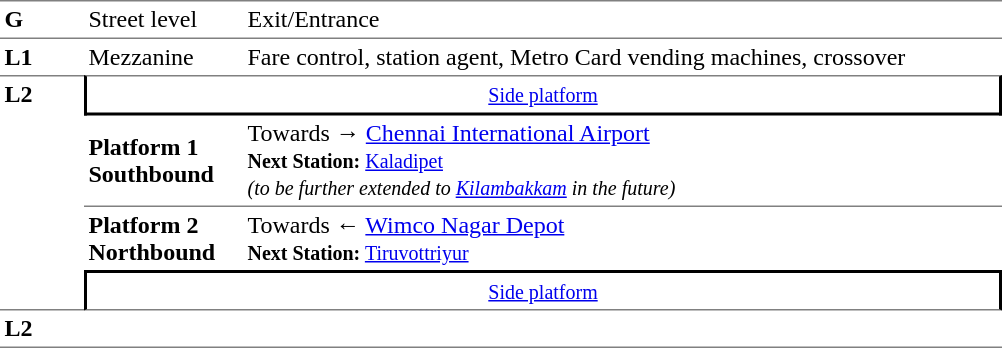<table border="0" cellspacing="0" cellpadding="3" table>
<tr>
<td style="border-bottom:solid 1px gray;border-top:solid 1px gray;" width="50" valign="top"><strong>G</strong></td>
<td style="border-top:solid 1px gray;border-bottom:solid 1px gray;" width="100" valign="top">Street level</td>
<td style="border-top:solid 1px gray;border-bottom:solid 1px gray;" width="500" valign="top">Exit/Entrance</td>
</tr>
<tr>
<td valign="top"><strong>L1</strong></td>
<td valign="top">Mezzanine</td>
<td valign="top">Fare control, station agent, Metro Card vending machines, crossover<br></td>
</tr>
<tr>
<td rowspan="4" style="border-top:solid 1px gray;border-bottom:solid 1px gray;" width="50" valign="top"><strong>L2</strong></td>
<td colspan="2" style="border-top:solid 1px gray;border-right:solid 2px black;border-left:solid 2px black;border-bottom:solid 2px black;text-align:center;"><small><a href='#'>Side platform</a></small></td>
</tr>
<tr>
<td style="border-bottom:solid 1px gray;" width="100"><span><strong>Platform 1</strong><br><strong>Southbound</strong></span></td>
<td style="border-bottom:solid 1px gray;" width="500">Towards → <a href='#'>Chennai International Airport</a><br><small><strong>Next Station:</strong> <a href='#'>Kaladipet</a><br><em>(to be further extended to <a href='#'>Kilambakkam</a> in the future)</em></small></td>
</tr>
<tr>
<td><span><strong>Platform 2</strong><br><strong>Northbound</strong></span></td>
<td><span></span>Towards ← <a href='#'>Wimco Nagar Depot</a><br><small><strong>Next Station:</strong> <a href='#'>Tiruvottriyur</a></small></td>
</tr>
<tr>
<td colspan="2" style="border-top:solid 2px black;border-right:solid 2px black;border-left:solid 2px black;border-bottom:solid 1px gray;text-align:center;"><small><a href='#'>Side platform</a></small></td>
</tr>
<tr>
<td rowspan="2" style="border-bottom:solid 1px gray;" width="50" valign="top"><strong>L2</strong></td>
<td style="border-bottom:solid 1px gray;" width="100"></td>
<td style="border-bottom:solid 1px gray;" width="500"></td>
</tr>
<tr>
</tr>
</table>
